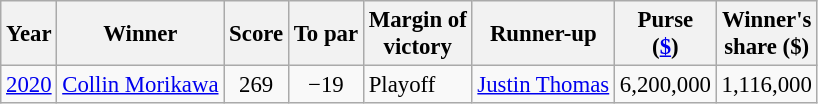<table class="wikitable" style="font-size:95%">
<tr>
<th>Year</th>
<th>Winner</th>
<th>Score</th>
<th>To par</th>
<th>Margin of<br>victory</th>
<th>Runner-up</th>
<th>Purse<br>(<a href='#'>$</a>)</th>
<th>Winner's<br>share ($)</th>
</tr>
<tr>
<td><a href='#'>2020</a></td>
<td> <a href='#'>Collin Morikawa</a></td>
<td align=center>269</td>
<td align=center>−19</td>
<td>Playoff</td>
<td> <a href='#'>Justin Thomas</a></td>
<td align=center>6,200,000</td>
<td align=center>1,116,000</td>
</tr>
</table>
